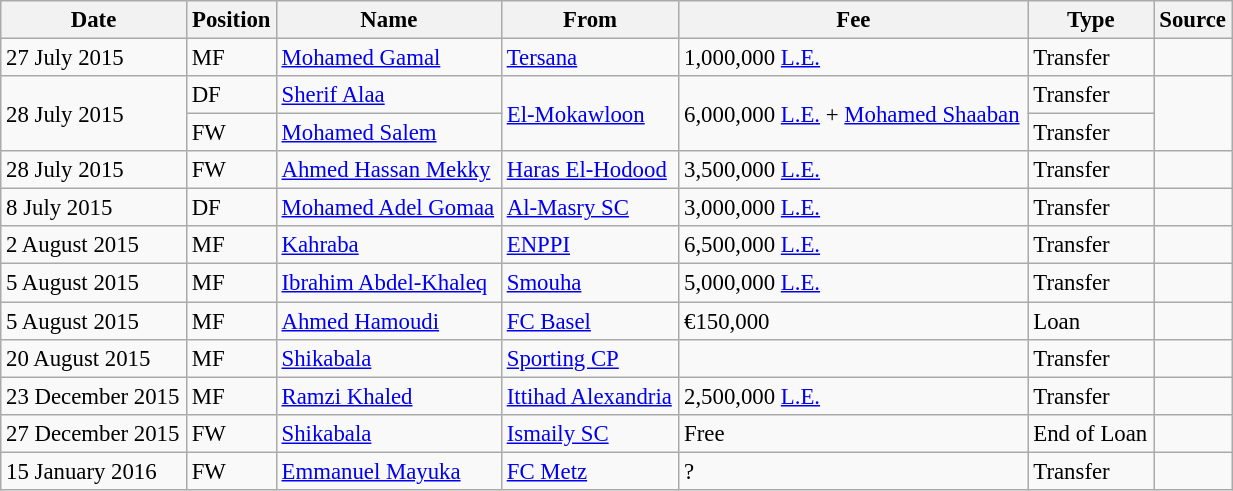<table width=65% class="wikitable" style="text-align:center; font-size:95%; text-align:left">
<tr>
<th><strong>Date</strong></th>
<th><strong>Position</strong></th>
<th><strong>Name</strong></th>
<th><strong>From</strong></th>
<th><strong>Fee</strong></th>
<th><strong>Type</strong></th>
<th><strong>Source</strong></th>
</tr>
<tr --->
<td>27 July 2015</td>
<td>MF</td>
<td> <a href='#'>Mohamed Gamal</a></td>
<td> <a href='#'>Tersana</a></td>
<td>1,000,000 <a href='#'>L.E.</a></td>
<td>Transfer</td>
<td></td>
</tr>
<tr --->
<td rowspan=2>28 July 2015</td>
<td>DF</td>
<td> <a href='#'>Sherif Alaa</a></td>
<td rowspan=2> <a href='#'>El-Mokawloon</a></td>
<td rowspan=2>6,000,000 <a href='#'>L.E.</a> + <a href='#'>Mohamed Shaaban</a></td>
<td>Transfer</td>
<td rowspan=2></td>
</tr>
<tr --->
<td>FW</td>
<td> <a href='#'>Mohamed Salem</a></td>
<td>Transfer</td>
</tr>
<tr --->
<td>28 July 2015</td>
<td>FW</td>
<td> <a href='#'>Ahmed Hassan Mekky</a></td>
<td> <a href='#'>Haras El-Hodood</a></td>
<td>3,500,000 <a href='#'>L.E.</a></td>
<td>Transfer</td>
<td></td>
</tr>
<tr --->
<td>8 July 2015</td>
<td>DF</td>
<td> <a href='#'>Mohamed Adel Gomaa</a></td>
<td> <a href='#'>Al-Masry SC</a></td>
<td>3,000,000 <a href='#'>L.E.</a></td>
<td>Transfer</td>
<td></td>
</tr>
<tr --->
<td>2 August 2015</td>
<td>MF</td>
<td> <a href='#'>Kahraba</a></td>
<td> <a href='#'>ENPPI</a></td>
<td>6,500,000 <a href='#'>L.E.</a></td>
<td>Transfer</td>
<td></td>
</tr>
<tr --->
<td>5 August 2015</td>
<td>MF</td>
<td> <a href='#'>Ibrahim Abdel-Khaleq</a></td>
<td> <a href='#'>Smouha</a></td>
<td>5,000,000 <a href='#'>L.E.</a></td>
<td>Transfer</td>
<td></td>
</tr>
<tr --->
<td>5 August 2015</td>
<td>MF</td>
<td> <a href='#'>Ahmed Hamoudi</a></td>
<td> <a href='#'>FC Basel</a></td>
<td>€150,000</td>
<td>Loan</td>
<td></td>
</tr>
<tr -->
<td>20 August 2015</td>
<td>MF</td>
<td> <a href='#'>Shikabala</a></td>
<td> <a href='#'>Sporting CP</a></td>
<td></td>
<td>Transfer</td>
<td></td>
</tr>
<tr -->
<td>23 December 2015</td>
<td>MF</td>
<td> <a href='#'>Ramzi Khaled</a></td>
<td> <a href='#'>Ittihad Alexandria</a></td>
<td>2,500,000 <a href='#'>L.E.</a></td>
<td>Transfer</td>
<td></td>
</tr>
<tr --->
<td>27 December 2015</td>
<td>FW</td>
<td> <a href='#'>Shikabala</a></td>
<td> <a href='#'>Ismaily SC</a></td>
<td>Free</td>
<td>End of Loan</td>
<td></td>
</tr>
<tr --->
<td>15 January 2016</td>
<td>FW</td>
<td> <a href='#'>Emmanuel Mayuka</a></td>
<td> <a href='#'>FC Metz</a></td>
<td>?</td>
<td>Transfer</td>
<td></td>
</tr>
</table>
